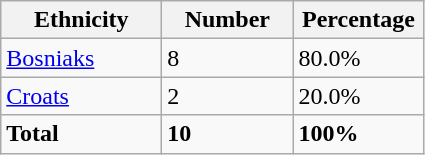<table class="wikitable">
<tr>
<th width="100px">Ethnicity</th>
<th width="80px">Number</th>
<th width="80px">Percentage</th>
</tr>
<tr>
<td><a href='#'>Bosniaks</a></td>
<td>8</td>
<td>80.0%</td>
</tr>
<tr>
<td><a href='#'>Croats</a></td>
<td>2</td>
<td>20.0%</td>
</tr>
<tr>
<td><strong>Total</strong></td>
<td><strong>10</strong></td>
<td><strong>100%</strong></td>
</tr>
</table>
